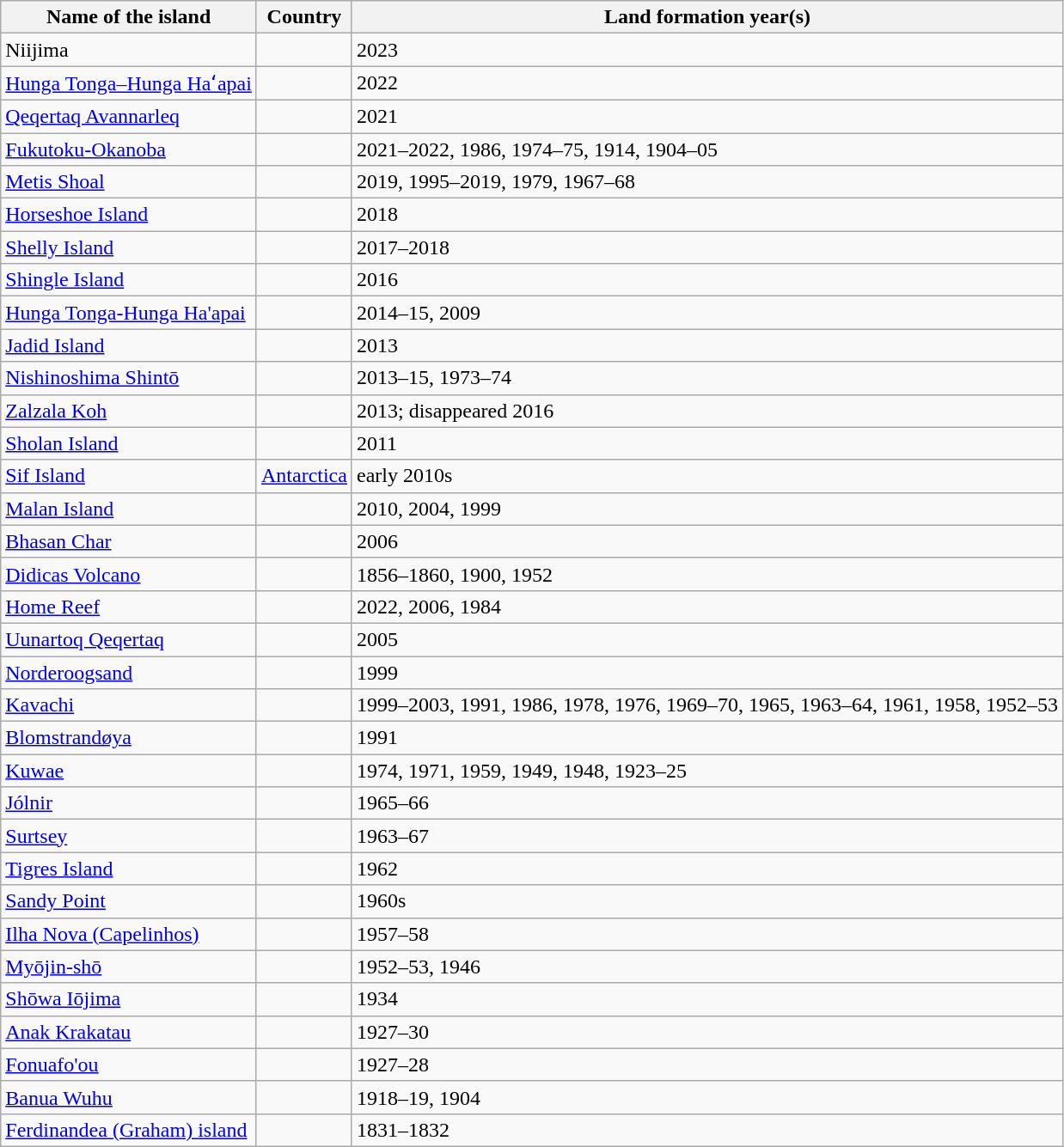<table class="wikitable sortable">
<tr>
<th>Name of the island</th>
<th>Country</th>
<th>Land formation year(s)</th>
</tr>
<tr>
<td>Niijima</td>
<td></td>
<td>2023</td>
</tr>
<tr>
<td><a href='#'>Hunga Tonga–Hunga Haʻapai</a></td>
<td></td>
<td>2022</td>
</tr>
<tr>
<td><a href='#'>Qeqertaq Avannarleq</a></td>
<td></td>
<td>2021</td>
</tr>
<tr>
<td><a href='#'>Fukutoku-Okanoba</a></td>
<td></td>
<td>2021–2022, 1986, 1974–75, 1914, 1904–05</td>
</tr>
<tr>
<td><a href='#'>Metis Shoal</a></td>
<td></td>
<td>2019, 1995–2019, 1979, 1967–68</td>
</tr>
<tr>
<td><a href='#'>Horseshoe Island</a></td>
<td></td>
<td>2018</td>
</tr>
<tr>
<td><a href='#'>Shelly Island</a></td>
<td></td>
<td>2017–2018</td>
</tr>
<tr>
<td><a href='#'>Shingle Island</a></td>
<td></td>
<td>2016</td>
</tr>
<tr>
<td><a href='#'>Hunga Tonga-Hunga Ha'apai</a></td>
<td></td>
<td>2014–15, 2009</td>
</tr>
<tr>
<td><a href='#'>Jadid Island</a></td>
<td></td>
<td>2013</td>
</tr>
<tr>
<td><a href='#'>Nishinoshima Shintō</a></td>
<td></td>
<td>2013–15, 1973–74</td>
</tr>
<tr>
<td><a href='#'>Zalzala Koh</a></td>
<td></td>
<td>2013; disappeared 2016</td>
</tr>
<tr>
<td><a href='#'>Sholan Island</a></td>
<td></td>
<td>2011</td>
</tr>
<tr>
<td><a href='#'>Sif Island</a></td>
<td> <a href='#'>Antarctica</a></td>
<td>early 2010s</td>
</tr>
<tr>
<td><a href='#'>Malan Island</a></td>
<td></td>
<td>2010, 2004, 1999</td>
</tr>
<tr>
<td><a href='#'>Bhasan Char</a></td>
<td></td>
<td>2006</td>
</tr>
<tr>
<td><a href='#'>Didicas Volcano</a></td>
<td></td>
<td>1856–1860, 1900, 1952</td>
</tr>
<tr>
<td><a href='#'>Home Reef</a></td>
<td></td>
<td>2022, 2006, 1984</td>
</tr>
<tr>
<td><a href='#'>Uunartoq Qeqertaq</a></td>
<td></td>
<td>2005</td>
</tr>
<tr>
<td><a href='#'>Norderoogsand</a></td>
<td></td>
<td>1999</td>
</tr>
<tr>
<td><a href='#'>Kavachi</a></td>
<td></td>
<td>1999–2003, 1991, 1986, 1978, 1976, 1969–70, 1965, 1963–64, 1961, 1958, 1952–53</td>
</tr>
<tr>
<td><a href='#'>Blomstrandøya</a></td>
<td></td>
<td>1991</td>
</tr>
<tr>
<td><a href='#'>Kuwae</a></td>
<td></td>
<td>1974, 1971, 1959, 1949, 1948, 1923–25</td>
</tr>
<tr>
<td><a href='#'>Jólnir</a></td>
<td></td>
<td>1965–66</td>
</tr>
<tr>
<td><a href='#'>Surtsey</a></td>
<td></td>
<td>1963–67</td>
</tr>
<tr>
<td><a href='#'>Tigres Island</a></td>
<td></td>
<td>1962</td>
</tr>
<tr>
<td><a href='#'>Sandy Point</a></td>
<td></td>
<td>1960s</td>
</tr>
<tr>
<td><a href='#'>Ilha Nova (Capelinhos)</a></td>
<td></td>
<td>1957–58</td>
</tr>
<tr>
<td><a href='#'>Myōjin-shō</a></td>
<td></td>
<td>1952–53, 1946</td>
</tr>
<tr>
<td><a href='#'>Shōwa Iōjima</a></td>
<td></td>
<td>1934</td>
</tr>
<tr>
<td><a href='#'>Anak Krakatau</a></td>
<td></td>
<td>1927–30</td>
</tr>
<tr>
<td><a href='#'>Fonuafo'ou</a></td>
<td></td>
<td>1927–28</td>
</tr>
<tr>
<td><a href='#'>Banua Wuhu</a></td>
<td></td>
<td>1918–19, 1904</td>
</tr>
<tr>
<td><a href='#'>Ferdinandea (Graham) island</a></td>
<td></td>
<td>1831–1832</td>
</tr>
</table>
